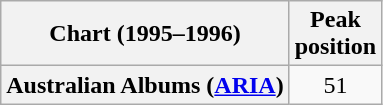<table class="wikitable plainrowheaders">
<tr>
<th>Chart (1995–1996)</th>
<th>Peak<br>position</th>
</tr>
<tr>
<th scope="row">Australian Albums (<a href='#'>ARIA</a>)</th>
<td align="center">51</td>
</tr>
</table>
